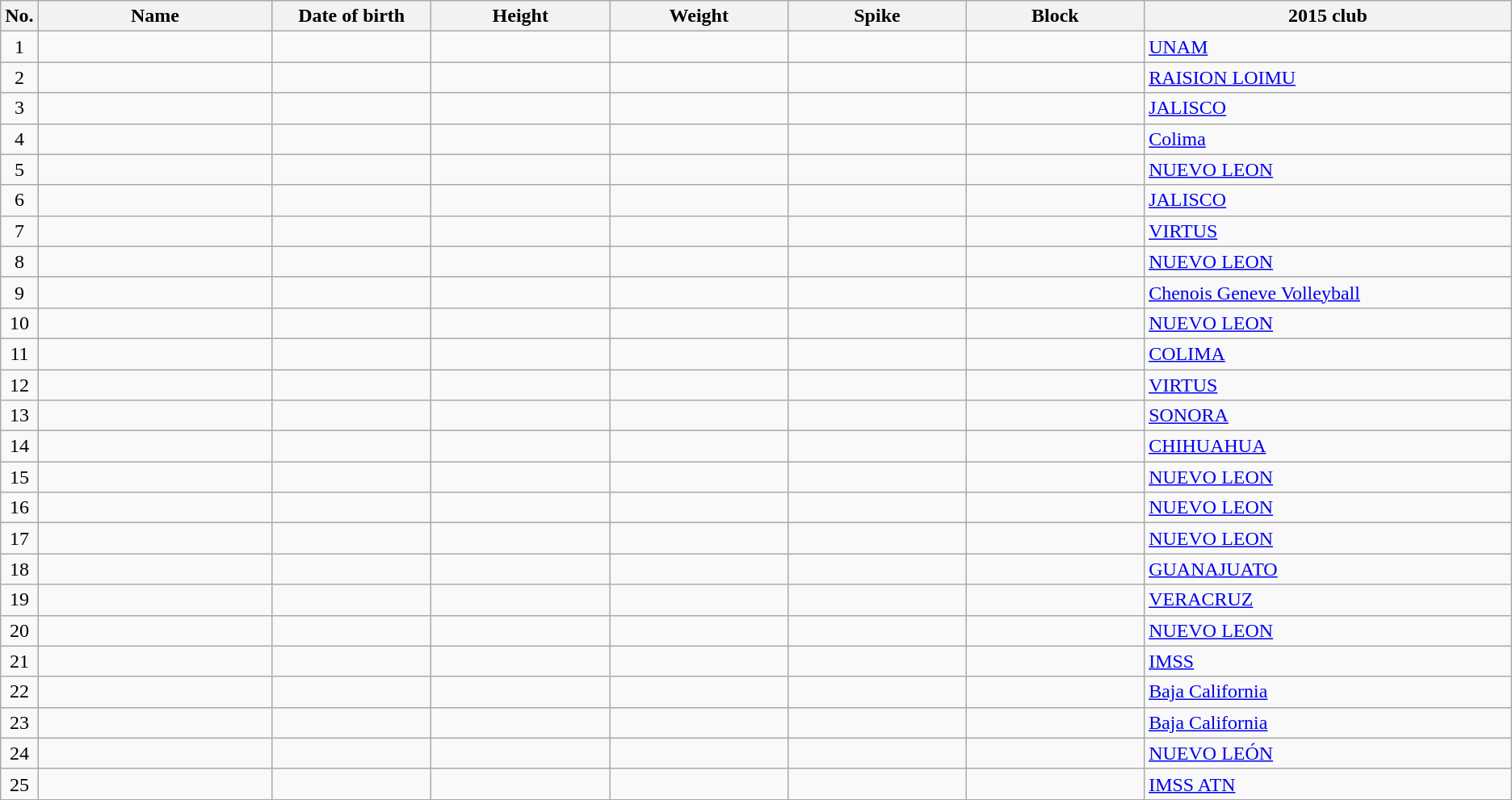<table class="wikitable sortable" style="font-size:100%; text-align:center;">
<tr>
<th>No.</th>
<th style="width:12em">Name</th>
<th style="width:8em">Date of birth</th>
<th style="width:9em">Height</th>
<th style="width:9em">Weight</th>
<th style="width:9em">Spike</th>
<th style="width:9em">Block</th>
<th style="width:19em">2015 club</th>
</tr>
<tr>
<td>1</td>
<td align=left></td>
<td align=right></td>
<td></td>
<td></td>
<td></td>
<td></td>
<td align=left><a href='#'>UNAM</a></td>
</tr>
<tr>
<td>2</td>
<td align=left></td>
<td align=right></td>
<td></td>
<td></td>
<td></td>
<td></td>
<td align=left><a href='#'>RAISION LOIMU</a></td>
</tr>
<tr>
<td>3</td>
<td align=left></td>
<td align=right></td>
<td></td>
<td></td>
<td></td>
<td></td>
<td align=left><a href='#'>JALISCO</a></td>
</tr>
<tr>
<td>4</td>
<td align=left></td>
<td align=right></td>
<td></td>
<td></td>
<td></td>
<td></td>
<td align=left><a href='#'>Colima</a></td>
</tr>
<tr>
<td>5</td>
<td align=left></td>
<td align=right></td>
<td></td>
<td></td>
<td></td>
<td></td>
<td align=left><a href='#'>NUEVO LEON</a></td>
</tr>
<tr>
<td>6</td>
<td align=left></td>
<td align=right></td>
<td></td>
<td></td>
<td></td>
<td></td>
<td align=left><a href='#'>JALISCO</a></td>
</tr>
<tr>
<td>7</td>
<td align=left></td>
<td align=right></td>
<td></td>
<td></td>
<td></td>
<td></td>
<td align=left><a href='#'>VIRTUS</a></td>
</tr>
<tr>
<td>8</td>
<td align=left></td>
<td align=right></td>
<td></td>
<td></td>
<td></td>
<td></td>
<td align=left><a href='#'>NUEVO LEON</a></td>
</tr>
<tr>
<td>9</td>
<td align=left></td>
<td align=right></td>
<td></td>
<td></td>
<td></td>
<td></td>
<td align=left><a href='#'>Chenois Geneve Volleyball</a></td>
</tr>
<tr>
<td>10</td>
<td align=left></td>
<td align=right></td>
<td></td>
<td></td>
<td></td>
<td></td>
<td align=left><a href='#'>NUEVO LEON</a></td>
</tr>
<tr>
<td>11</td>
<td align=left></td>
<td align=right></td>
<td></td>
<td></td>
<td></td>
<td></td>
<td align=left><a href='#'>COLIMA</a></td>
</tr>
<tr>
<td>12</td>
<td align=left></td>
<td align=right></td>
<td></td>
<td></td>
<td></td>
<td></td>
<td align=left><a href='#'>VIRTUS</a></td>
</tr>
<tr>
<td>13</td>
<td align=left></td>
<td align=right></td>
<td></td>
<td></td>
<td></td>
<td></td>
<td align=left><a href='#'>SONORA</a></td>
</tr>
<tr>
<td>14</td>
<td align=left></td>
<td align=right></td>
<td></td>
<td></td>
<td></td>
<td></td>
<td align=left><a href='#'>CHIHUAHUA</a></td>
</tr>
<tr>
<td>15</td>
<td align=left></td>
<td align=right></td>
<td></td>
<td></td>
<td></td>
<td></td>
<td align=left><a href='#'>NUEVO LEON</a></td>
</tr>
<tr>
<td>16</td>
<td align=left></td>
<td align=right></td>
<td></td>
<td></td>
<td></td>
<td></td>
<td align=left><a href='#'>NUEVO LEON</a></td>
</tr>
<tr>
<td>17</td>
<td align=left></td>
<td align=right></td>
<td></td>
<td></td>
<td></td>
<td></td>
<td align=left><a href='#'>NUEVO LEON</a></td>
</tr>
<tr>
<td>18</td>
<td align=left></td>
<td align=right></td>
<td></td>
<td></td>
<td></td>
<td></td>
<td align=left><a href='#'>GUANAJUATO</a></td>
</tr>
<tr>
<td>19</td>
<td align=left></td>
<td align=right></td>
<td></td>
<td></td>
<td></td>
<td></td>
<td align=left><a href='#'>VERACRUZ</a></td>
</tr>
<tr>
<td>20</td>
<td align=left></td>
<td align=right></td>
<td></td>
<td></td>
<td></td>
<td></td>
<td align=left><a href='#'>NUEVO LEON</a></td>
</tr>
<tr>
<td>21</td>
<td align=left></td>
<td align=right></td>
<td></td>
<td></td>
<td></td>
<td></td>
<td align=left><a href='#'>IMSS</a></td>
</tr>
<tr>
<td>22</td>
<td align=left></td>
<td align=right></td>
<td></td>
<td></td>
<td></td>
<td></td>
<td align=left><a href='#'>Baja California</a></td>
</tr>
<tr>
<td>23</td>
<td align=left></td>
<td align=right></td>
<td></td>
<td></td>
<td></td>
<td></td>
<td align=left><a href='#'>Baja California</a></td>
</tr>
<tr>
<td>24</td>
<td align=left></td>
<td align=right></td>
<td></td>
<td></td>
<td></td>
<td></td>
<td align=left><a href='#'>NUEVO LEÓN</a></td>
</tr>
<tr>
<td>25</td>
<td align=left></td>
<td align=right></td>
<td></td>
<td></td>
<td></td>
<td></td>
<td align=left><a href='#'>IMSS ATN</a></td>
</tr>
</table>
